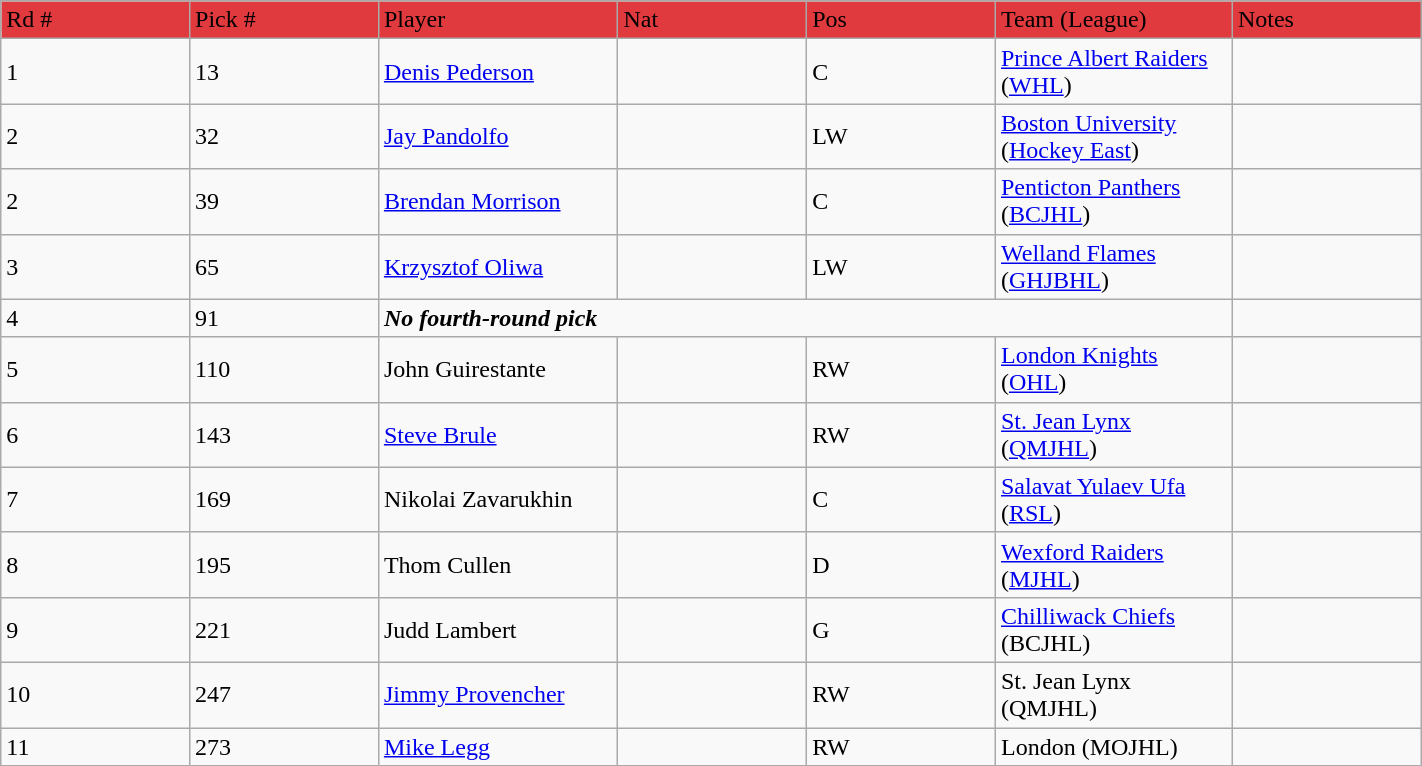<table class="wikitable" style="width: 75%">
<tr>
<td width="5%"; bgcolor="#E13A3E">Rd #</td>
<td width="5%"; bgcolor="#E13A3E">Pick #</td>
<td width="5%"; bgcolor="#E13A3E">Player</td>
<td width="5%"; bgcolor="#E13A3E">Nat</td>
<td width="5%"; bgcolor="#E13A3E">Pos</td>
<td width="5%"; bgcolor="#E13A3E">Team (League)</td>
<td width="5%"; bgcolor="#E13A3E">Notes</td>
</tr>
<tr>
<td>1</td>
<td>13</td>
<td><a href='#'>Denis Pederson</a></td>
<td></td>
<td>C</td>
<td><a href='#'>Prince Albert Raiders</a> (<a href='#'>WHL</a>)</td>
<td></td>
</tr>
<tr>
<td>2</td>
<td>32</td>
<td><a href='#'>Jay Pandolfo</a></td>
<td></td>
<td>LW</td>
<td><a href='#'>Boston University</a> (<a href='#'>Hockey East</a>)</td>
<td></td>
</tr>
<tr>
<td>2</td>
<td>39</td>
<td><a href='#'>Brendan Morrison</a></td>
<td></td>
<td>C</td>
<td><a href='#'>Penticton Panthers</a> (<a href='#'>BCJHL</a>)</td>
<td></td>
</tr>
<tr>
<td>3</td>
<td>65</td>
<td><a href='#'>Krzysztof Oliwa</a></td>
<td></td>
<td>LW</td>
<td><a href='#'>Welland Flames</a> (<a href='#'>GHJBHL</a>)</td>
<td></td>
</tr>
<tr>
<td>4</td>
<td>91</td>
<td colspan="4"><strong><em>No fourth-round pick</em></strong></td>
<td></td>
</tr>
<tr>
<td>5</td>
<td>110</td>
<td>John Guirestante</td>
<td></td>
<td>RW</td>
<td><a href='#'>London Knights</a> (<a href='#'>OHL</a>)</td>
<td></td>
</tr>
<tr>
<td>6</td>
<td>143</td>
<td><a href='#'>Steve Brule</a></td>
<td></td>
<td>RW</td>
<td><a href='#'>St. Jean Lynx</a> (<a href='#'>QMJHL</a>)</td>
<td></td>
</tr>
<tr>
<td>7</td>
<td>169</td>
<td>Nikolai Zavarukhin</td>
<td></td>
<td>C</td>
<td><a href='#'>Salavat Yulaev Ufa</a> (<a href='#'>RSL</a>)</td>
<td></td>
</tr>
<tr>
<td>8</td>
<td>195</td>
<td>Thom Cullen</td>
<td></td>
<td>D</td>
<td><a href='#'>Wexford Raiders</a> (<a href='#'>MJHL</a>)</td>
<td></td>
</tr>
<tr>
<td>9</td>
<td>221</td>
<td>Judd Lambert</td>
<td></td>
<td>G</td>
<td><a href='#'>Chilliwack Chiefs</a> (BCJHL)</td>
<td></td>
</tr>
<tr>
<td>10</td>
<td>247</td>
<td><a href='#'>Jimmy Provencher</a></td>
<td></td>
<td>RW</td>
<td>St. Jean Lynx (QMJHL)</td>
<td></td>
</tr>
<tr>
<td>11</td>
<td>273</td>
<td><a href='#'>Mike Legg</a></td>
<td></td>
<td>RW</td>
<td>London (MOJHL)</td>
<td></td>
</tr>
</table>
